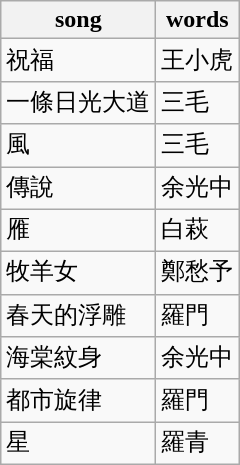<table class="wikitable">
<tr>
<th>song</th>
<th>words</th>
</tr>
<tr>
<td>祝福</td>
<td>王小虎</td>
</tr>
<tr>
<td>一條日光大道</td>
<td>三毛</td>
</tr>
<tr>
<td>風</td>
<td>三毛</td>
</tr>
<tr>
<td>傳說</td>
<td>余光中</td>
</tr>
<tr>
<td>雁</td>
<td>白萩</td>
</tr>
<tr>
<td>牧羊女</td>
<td>鄭愁予</td>
</tr>
<tr>
<td>春天的浮雕</td>
<td>羅門</td>
</tr>
<tr>
<td>海棠紋身</td>
<td>余光中</td>
</tr>
<tr>
<td>都市旋律</td>
<td>羅門</td>
</tr>
<tr>
<td>星</td>
<td>羅青</td>
</tr>
</table>
